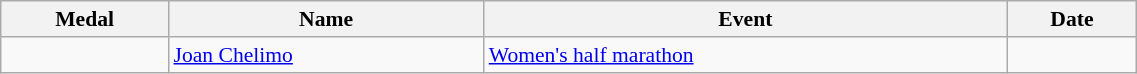<table class="wikitable" style="font-size:90%" width=60%>
<tr>
<th>Medal</th>
<th>Name</th>
<th>Event</th>
<th>Date</th>
</tr>
<tr>
<td></td>
<td><a href='#'>Joan Chelimo</a></td>
<td><a href='#'>Women's half marathon</a></td>
<td></td>
</tr>
</table>
